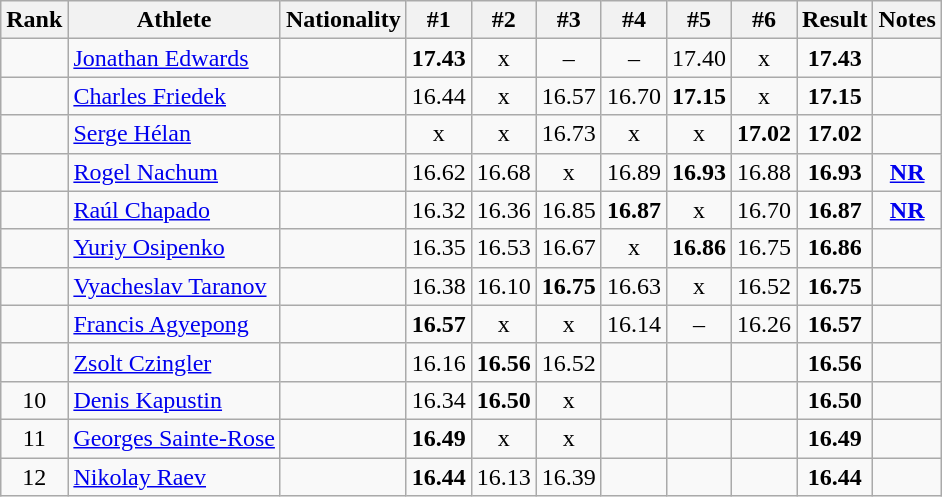<table class="wikitable sortable" style="text-align:center">
<tr>
<th>Rank</th>
<th>Athlete</th>
<th>Nationality</th>
<th>#1</th>
<th>#2</th>
<th>#3</th>
<th>#4</th>
<th>#5</th>
<th>#6</th>
<th>Result</th>
<th>Notes</th>
</tr>
<tr>
<td></td>
<td align="left"><a href='#'>Jonathan Edwards</a></td>
<td align=left></td>
<td><strong>17.43</strong></td>
<td>x</td>
<td>–</td>
<td>–</td>
<td>17.40</td>
<td>x</td>
<td><strong>17.43</strong></td>
<td></td>
</tr>
<tr>
<td></td>
<td align="left"><a href='#'>Charles Friedek</a></td>
<td align=left></td>
<td>16.44</td>
<td>x</td>
<td>16.57</td>
<td>16.70</td>
<td><strong>17.15</strong></td>
<td>x</td>
<td><strong>17.15</strong></td>
<td></td>
</tr>
<tr>
<td></td>
<td align="left"><a href='#'>Serge Hélan</a></td>
<td align=left></td>
<td>x</td>
<td>x</td>
<td>16.73</td>
<td>x</td>
<td>x</td>
<td><strong>17.02</strong></td>
<td><strong>17.02</strong></td>
<td></td>
</tr>
<tr>
<td></td>
<td align="left"><a href='#'>Rogel Nachum</a></td>
<td align=left></td>
<td>16.62</td>
<td>16.68</td>
<td>x</td>
<td>16.89</td>
<td><strong>16.93</strong></td>
<td>16.88</td>
<td><strong>16.93</strong></td>
<td><strong><a href='#'>NR</a></strong></td>
</tr>
<tr>
<td></td>
<td align="left"><a href='#'>Raúl Chapado</a></td>
<td align=left></td>
<td>16.32</td>
<td>16.36</td>
<td>16.85</td>
<td><strong>16.87</strong></td>
<td>x</td>
<td>16.70</td>
<td><strong>16.87</strong></td>
<td><strong><a href='#'>NR</a></strong></td>
</tr>
<tr>
<td></td>
<td align="left"><a href='#'>Yuriy Osipenko</a></td>
<td align=left></td>
<td>16.35</td>
<td>16.53</td>
<td>16.67</td>
<td>x</td>
<td><strong>16.86</strong></td>
<td>16.75</td>
<td><strong>16.86</strong></td>
<td></td>
</tr>
<tr>
<td></td>
<td align="left"><a href='#'>Vyacheslav Taranov</a></td>
<td align=left></td>
<td>16.38</td>
<td>16.10</td>
<td><strong>16.75</strong></td>
<td>16.63</td>
<td>x</td>
<td>16.52</td>
<td><strong>16.75</strong></td>
<td></td>
</tr>
<tr>
<td></td>
<td align="left"><a href='#'>Francis Agyepong</a></td>
<td align=left></td>
<td><strong>16.57</strong></td>
<td>x</td>
<td>x</td>
<td>16.14</td>
<td>–</td>
<td>16.26</td>
<td><strong>16.57</strong></td>
<td></td>
</tr>
<tr>
<td></td>
<td align="left"><a href='#'>Zsolt Czingler</a></td>
<td align=left></td>
<td>16.16</td>
<td><strong>16.56</strong></td>
<td>16.52</td>
<td></td>
<td></td>
<td></td>
<td><strong>16.56</strong></td>
<td></td>
</tr>
<tr>
<td>10</td>
<td align="left"><a href='#'>Denis Kapustin</a></td>
<td align=left></td>
<td>16.34</td>
<td><strong>16.50</strong></td>
<td>x</td>
<td></td>
<td></td>
<td></td>
<td><strong>16.50</strong></td>
<td></td>
</tr>
<tr>
<td>11</td>
<td align="left"><a href='#'>Georges Sainte-Rose</a></td>
<td align=left></td>
<td><strong>16.49</strong></td>
<td>x</td>
<td>x</td>
<td></td>
<td></td>
<td></td>
<td><strong>16.49</strong></td>
<td></td>
</tr>
<tr>
<td>12</td>
<td align="left"><a href='#'>Nikolay Raev</a></td>
<td align=left></td>
<td><strong>16.44</strong></td>
<td>16.13</td>
<td>16.39</td>
<td></td>
<td></td>
<td></td>
<td><strong>16.44</strong></td>
<td></td>
</tr>
</table>
